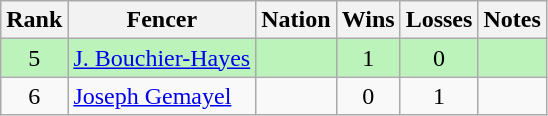<table class="wikitable sortable" style="text-align:center">
<tr>
<th>Rank</th>
<th>Fencer</th>
<th>Nation</th>
<th>Wins</th>
<th>Losses</th>
<th>Notes</th>
</tr>
<tr bgcolor=bbf3bb>
<td>5</td>
<td align=left><a href='#'>J. Bouchier-Hayes</a></td>
<td align=left></td>
<td>1</td>
<td>0</td>
<td></td>
</tr>
<tr>
<td>6</td>
<td align=left><a href='#'>Joseph Gemayel</a></td>
<td align=left></td>
<td>0</td>
<td>1</td>
<td></td>
</tr>
</table>
